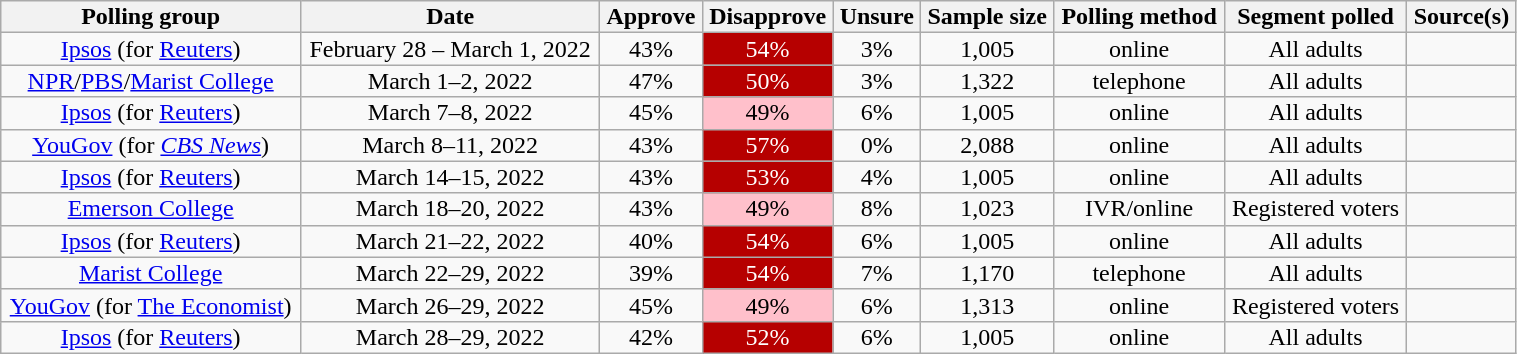<table class="wikitable sortable" style="text-align:center;line-height:14px;width: 80%;">
<tr>
<th class="unsortable">Polling group</th>
<th>Date</th>
<th>Approve</th>
<th>Disapprove</th>
<th>Unsure</th>
<th>Sample size</th>
<th>Polling method</th>
<th class="unsortable">Segment polled</th>
<th class="unsortable">Source(s)</th>
</tr>
<tr>
<td><a href='#'>Ipsos</a> (for <a href='#'>Reuters</a>)</td>
<td>February 28 – March 1, 2022</td>
<td>43%</td>
<td style="background: #B60000; color: white">54%</td>
<td>3%</td>
<td>1,005</td>
<td>online</td>
<td>All adults</td>
<td></td>
</tr>
<tr>
<td><a href='#'>NPR</a>/<a href='#'>PBS</a>/<a href='#'>Marist College</a></td>
<td>March 1–2, 2022</td>
<td>47%</td>
<td style="background: #B60000; color: white">50%</td>
<td>3%</td>
<td>1,322</td>
<td>telephone</td>
<td>All adults</td>
<td></td>
</tr>
<tr>
<td><a href='#'>Ipsos</a> (for <a href='#'>Reuters</a>)</td>
<td>March 7–8, 2022</td>
<td>45%</td>
<td style="background: pink; color: black">49%</td>
<td>6%</td>
<td>1,005</td>
<td>online</td>
<td>All adults</td>
<td></td>
</tr>
<tr>
<td><a href='#'>YouGov</a> (for <em><a href='#'>CBS News</a></em>)</td>
<td>March 8–11, 2022</td>
<td>43%</td>
<td style="background: #B60000; color: white">57%</td>
<td>0%</td>
<td>2,088</td>
<td>online</td>
<td>All adults</td>
<td></td>
</tr>
<tr>
<td><a href='#'>Ipsos</a> (for <a href='#'>Reuters</a>)</td>
<td>March 14–15, 2022</td>
<td>43%</td>
<td style="background: #B60000; color: white">53%</td>
<td>4%</td>
<td>1,005</td>
<td>online</td>
<td>All adults</td>
<td></td>
</tr>
<tr>
<td><a href='#'>Emerson College</a></td>
<td>March 18–20, 2022</td>
<td>43%</td>
<td style="background: pink; color: black">49%</td>
<td>8%</td>
<td>1,023</td>
<td>IVR/online</td>
<td>Registered voters</td>
<td></td>
</tr>
<tr>
<td><a href='#'>Ipsos</a> (for <a href='#'>Reuters</a>)</td>
<td>March 21–22, 2022</td>
<td>40%</td>
<td style="background: #B60000; color: white">54%</td>
<td>6%</td>
<td>1,005</td>
<td>online</td>
<td>All adults</td>
<td></td>
</tr>
<tr>
<td><a href='#'>Marist College</a></td>
<td>March 22–29, 2022</td>
<td>39%</td>
<td style="background: #B60000; color: white">54%</td>
<td>7%</td>
<td>1,170</td>
<td>telephone</td>
<td>All adults</td>
<td></td>
</tr>
<tr>
<td><a href='#'>YouGov</a> (for <a href='#'>The Economist</a>)</td>
<td>March 26–29, 2022</td>
<td>45%</td>
<td style="background: pink; color: black">49%</td>
<td>6%</td>
<td>1,313</td>
<td>online</td>
<td>Registered voters</td>
<td></td>
</tr>
<tr>
<td><a href='#'>Ipsos</a> (for <a href='#'>Reuters</a>)</td>
<td>March 28–29, 2022</td>
<td>42%</td>
<td style="background: #B60000; color: white">52%</td>
<td>6%</td>
<td>1,005</td>
<td>online</td>
<td>All adults</td>
<td></td>
</tr>
</table>
